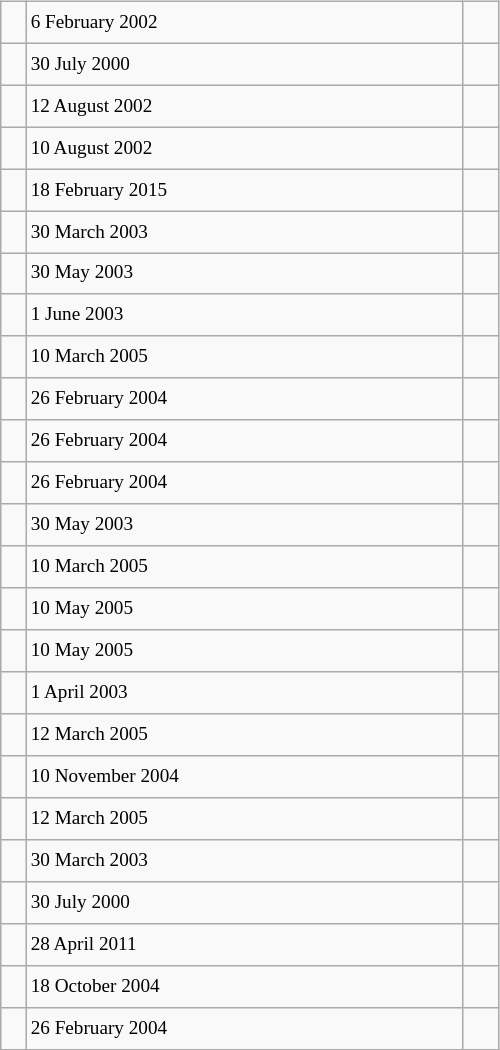<table class="wikitable" style="font-size: 80%; float: left; width: 26em; margin-right: 1em; height: 700px">
<tr>
<td></td>
<td>6 February 2002</td>
<td> </td>
</tr>
<tr>
<td></td>
<td>30 July 2000</td>
<td> </td>
</tr>
<tr>
<td></td>
<td>12 August 2002</td>
<td> </td>
</tr>
<tr>
<td></td>
<td>10 August 2002</td>
<td> </td>
</tr>
<tr>
<td></td>
<td>18 February 2015</td>
<td> </td>
</tr>
<tr>
<td></td>
<td>30 March 2003</td>
<td> </td>
</tr>
<tr>
<td></td>
<td>30 May 2003</td>
<td> </td>
</tr>
<tr>
<td></td>
<td>1 June 2003</td>
<td> </td>
</tr>
<tr>
<td></td>
<td>10 March 2005</td>
<td> </td>
</tr>
<tr>
<td></td>
<td>26 February 2004</td>
<td> </td>
</tr>
<tr>
<td></td>
<td>26 February 2004</td>
<td> </td>
</tr>
<tr>
<td></td>
<td>26 February 2004</td>
<td> </td>
</tr>
<tr>
<td></td>
<td>30 May 2003</td>
<td> </td>
</tr>
<tr>
<td></td>
<td>10 March 2005</td>
<td> </td>
</tr>
<tr>
<td></td>
<td>10 May 2005</td>
<td> </td>
</tr>
<tr>
<td></td>
<td>10 May 2005</td>
<td> </td>
</tr>
<tr>
<td></td>
<td>1 April 2003</td>
<td> </td>
</tr>
<tr>
<td></td>
<td>12 March 2005</td>
<td> </td>
</tr>
<tr>
<td></td>
<td>10 November 2004</td>
<td> </td>
</tr>
<tr>
<td></td>
<td>12 March 2005</td>
<td> </td>
</tr>
<tr>
<td></td>
<td>30 March 2003</td>
<td> </td>
</tr>
<tr>
<td></td>
<td>30 July 2000</td>
<td> </td>
</tr>
<tr>
<td></td>
<td>28 April 2011</td>
<td> </td>
</tr>
<tr>
<td></td>
<td>18 October 2004</td>
<td> </td>
</tr>
<tr>
<td></td>
<td>26 February 2004</td>
<td> </td>
</tr>
</table>
